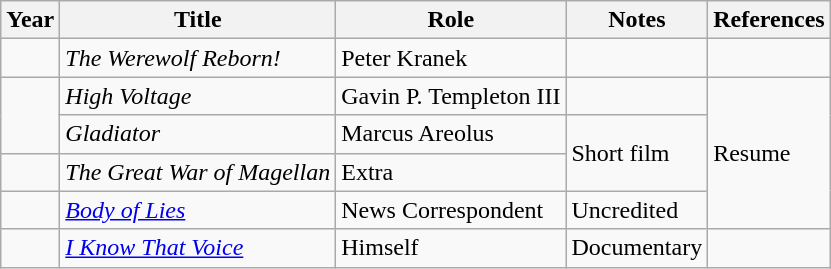<table class="wikitable sortable">
<tr>
<th>Year</th>
<th>Title</th>
<th>Role</th>
<th>Notes</th>
<th>References</th>
</tr>
<tr>
<td></td>
<td><em>The Werewolf Reborn!</em></td>
<td>Peter Kranek</td>
<td> </td>
<td></td>
</tr>
<tr>
<td rowspan="2"></td>
<td><em>High Voltage</em></td>
<td>Gavin P. Templeton III</td>
<td> </td>
<td rowspan="4">Resume</td>
</tr>
<tr>
<td><em>Gladiator</em></td>
<td>Marcus Areolus</td>
<td rowspan="2">Short film</td>
</tr>
<tr>
<td></td>
<td><em>The Great War of Magellan</em></td>
<td>Extra</td>
</tr>
<tr>
<td></td>
<td><em><a href='#'>Body of Lies</a></em></td>
<td>News Correspondent</td>
<td>Uncredited</td>
</tr>
<tr>
<td></td>
<td><em><a href='#'>I Know That Voice</a></em></td>
<td>Himself</td>
<td>Documentary</td>
<td></td>
</tr>
</table>
